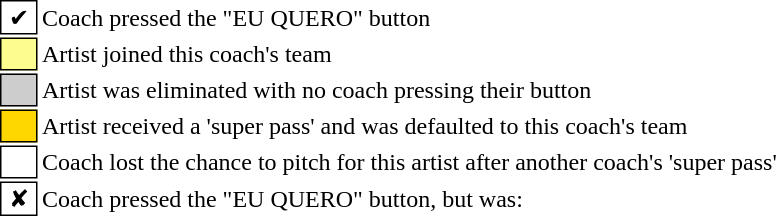<table class="toccolours" style="font-size: 100%; white-space: nowrap">
<tr>
<td style="background:white; border:1px solid black"> ✔ </td>
<td>Coach pressed the "EU QUERO" button</td>
</tr>
<tr>
<td style="background:#fdfc8f; border:1px solid black">     </td>
<td>Artist joined this coach's team</td>
</tr>
<tr>
<td style="background:#cdcdcd; border:1px solid black">     </td>
<td>Artist was eliminated with no coach pressing their button</td>
</tr>
<tr>
<td style="background: gold; border: 1px solid black">    </td>
<td>Artist received a 'super pass' and was defaulted to this coach's team</td>
</tr>
<tr>
<td style="background: white; border:1px solid black">  </td>
<td>Coach lost the chance to pitch for this artist after another coach's 'super pass'</td>
</tr>
<tr>
<td style="background: white; border:1px solid black"> ✘ </td>
<td>Coach pressed the "EU QUERO" button, but was:</td>
</tr>
<tr>
<td></td>
<td><br></td>
</tr>
</table>
